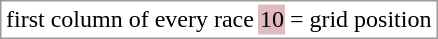<table border="0" style="border: 1px solid #999; background-color:white; text-align:center">
<tr>
<td>first column of every race</td>
<td style="background:#DFBBBF;">10</td>
<td>= grid position</td>
</tr>
</table>
